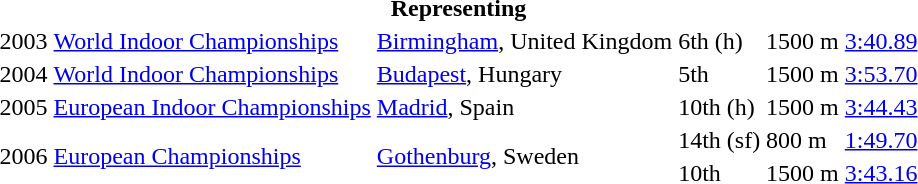<table>
<tr>
<th colspan="6">Representing </th>
</tr>
<tr>
<td>2003</td>
<td><a href='#'>World Indoor Championships</a></td>
<td><a href='#'>Birmingham</a>, United Kingdom</td>
<td>6th (h)</td>
<td>1500 m</td>
<td><a href='#'>3:40.89</a></td>
</tr>
<tr>
<td>2004</td>
<td><a href='#'>World Indoor Championships</a></td>
<td><a href='#'>Budapest</a>, Hungary</td>
<td>5th</td>
<td>1500 m</td>
<td><a href='#'>3:53.70</a></td>
</tr>
<tr>
<td>2005</td>
<td><a href='#'>European Indoor Championships</a></td>
<td><a href='#'>Madrid</a>, Spain</td>
<td>10th (h)</td>
<td>1500 m</td>
<td><a href='#'>3:44.43</a></td>
</tr>
<tr>
<td rowspan=2>2006</td>
<td rowspan=2><a href='#'>European Championships</a></td>
<td rowspan=2><a href='#'>Gothenburg</a>, Sweden</td>
<td>14th (sf)</td>
<td>800 m</td>
<td><a href='#'>1:49.70</a></td>
</tr>
<tr>
<td>10th</td>
<td>1500 m</td>
<td><a href='#'>3:43.16</a></td>
</tr>
</table>
